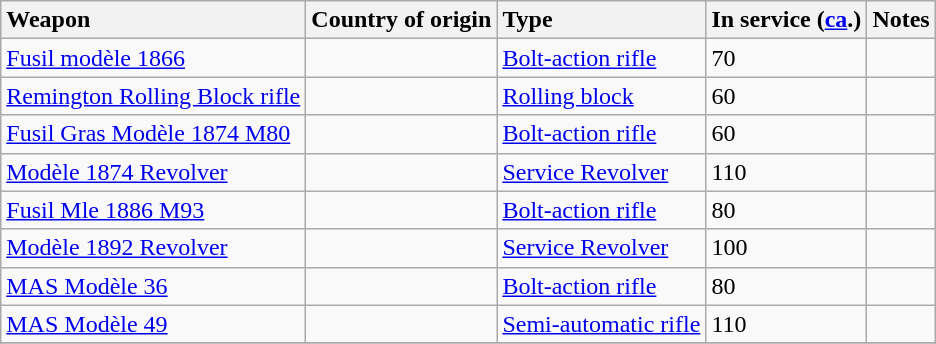<table class="wikitable">
<tr>
<th style="text-align: left;">Weapon</th>
<th style="text-align: left;">Country of origin</th>
<th style="text-align: left;">Type</th>
<th style="text-align: left;">In service (<a href='#'>ca</a>.)</th>
<th style="text-align: left;">Notes</th>
</tr>
<tr>
<td><a href='#'>Fusil modèle 1866</a></td>
<td></td>
<td><a href='#'>Bolt-action rifle</a></td>
<td>70</td>
<td></td>
</tr>
<tr>
<td><a href='#'>Remington Rolling Block rifle</a></td>
<td></td>
<td><a href='#'>Rolling block</a></td>
<td>60</td>
<td></td>
</tr>
<tr>
<td><a href='#'>Fusil Gras Modèle 1874 M80</a></td>
<td></td>
<td><a href='#'>Bolt-action rifle</a></td>
<td>60</td>
<td></td>
</tr>
<tr>
<td><a href='#'>Modèle 1874 Revolver</a></td>
<td></td>
<td><a href='#'>Service Revolver</a></td>
<td>110</td>
<td></td>
</tr>
<tr>
<td><a href='#'>Fusil Mle 1886 M93</a></td>
<td></td>
<td><a href='#'>Bolt-action rifle</a></td>
<td>80</td>
<td></td>
</tr>
<tr>
<td><a href='#'>Modèle 1892 Revolver</a></td>
<td></td>
<td><a href='#'>Service Revolver</a></td>
<td>100</td>
<td></td>
</tr>
<tr>
<td><a href='#'>MAS Modèle 36</a></td>
<td></td>
<td><a href='#'>Bolt-action rifle</a></td>
<td>80</td>
<td></td>
</tr>
<tr>
<td><a href='#'>MAS Modèle 49</a></td>
<td></td>
<td><a href='#'>Semi-automatic rifle</a></td>
<td>110</td>
<td></td>
</tr>
<tr>
</tr>
</table>
